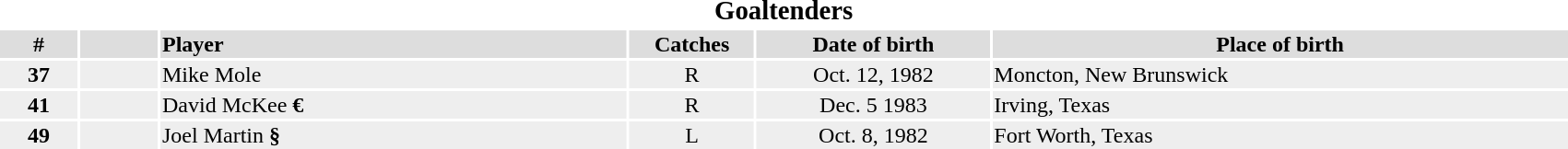<table width=90%>
<tr>
<th colspan=6><div><big>Goaltenders</big></div></th>
</tr>
<tr bgcolor="#dddddd">
<th width=5%>#</th>
<th width=5%></th>
<td align=left!!width=15%><strong>Player</strong></td>
<th width=8%>Catches</th>
<th width=15%>Date of birth</th>
<th width=37%>Place of birth<br>



</th>
</tr>
<tr bgcolor="#eeeeee">
<td align=center><strong>37</strong></td>
<td align=center></td>
<td>Mike Mole</td>
<td align=center>R</td>
<td align=center>Oct. 12, 1982</td>
<td>Moncton, New Brunswick<br>
</td>
</tr>
<tr bgcolor="#eeeeee">
<td align=center><strong>41</strong></td>
<td align=center></td>
<td>David McKee <strong>€</strong></td>
<td align=center>R</td>
<td align=center>Dec. 5 1983</td>
<td>Irving, Texas<br>
</td>
</tr>
<tr bgcolor="#eeeeee">
<td align=center><strong>49</strong></td>
<td align=center></td>
<td>Joel Martin <strong>§</strong></td>
<td align=center>L</td>
<td align=center>Oct. 8, 1982</td>
<td>Fort Worth, Texas</td>
</tr>
</table>
